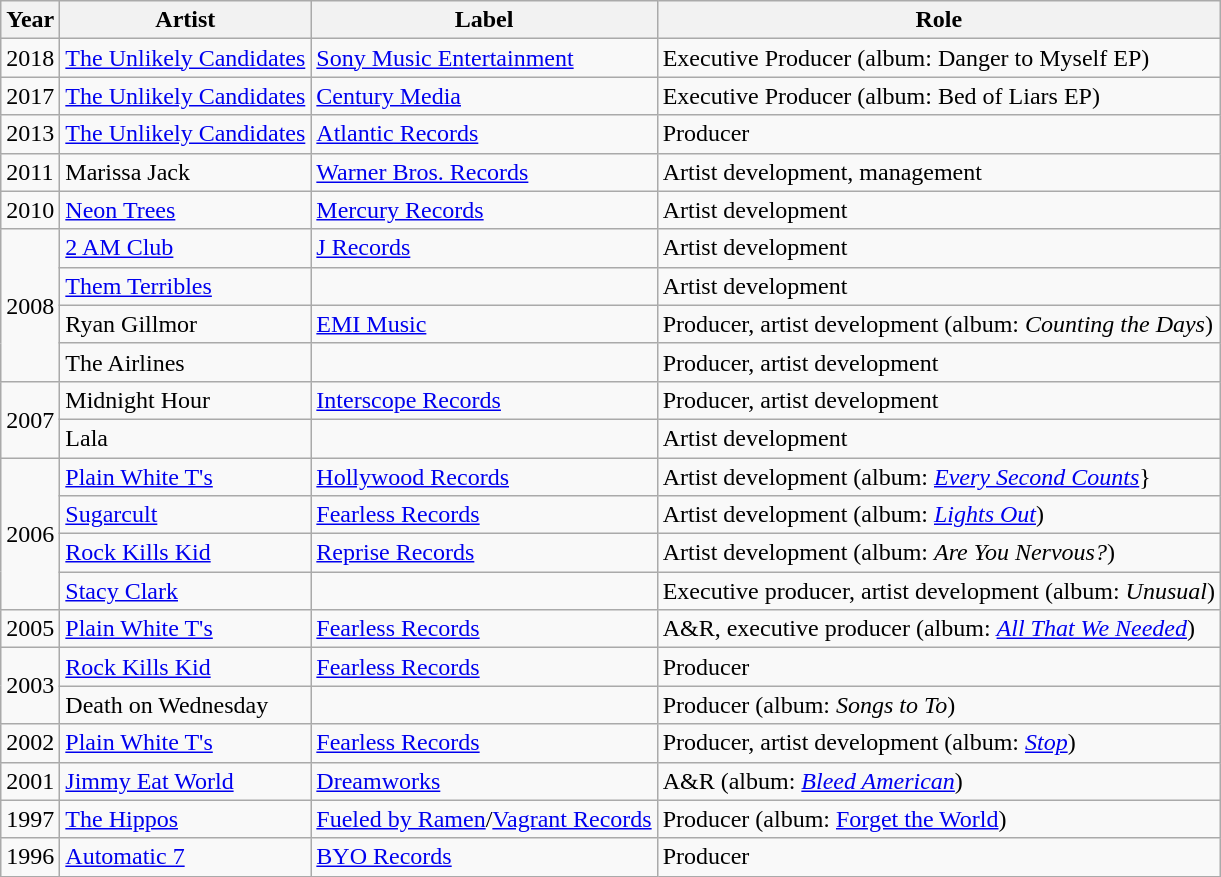<table class="wikitable">
<tr>
<th>Year</th>
<th>Artist</th>
<th>Label</th>
<th>Role</th>
</tr>
<tr>
<td rowspan=1>2018</td>
<td><a href='#'>The Unlikely Candidates</a></td>
<td><a href='#'>Sony Music Entertainment</a></td>
<td>Executive Producer (album: Danger to Myself EP)</td>
</tr>
<tr>
<td rowspan=1>2017</td>
<td><a href='#'>The Unlikely Candidates</a></td>
<td><a href='#'>Century Media</a></td>
<td>Executive Producer (album: Bed of Liars EP)</td>
</tr>
<tr>
<td rowspan=1>2013</td>
<td><a href='#'>The Unlikely Candidates</a></td>
<td><a href='#'>Atlantic Records</a></td>
<td>Producer</td>
</tr>
<tr>
<td rowspan=1>2011</td>
<td>Marissa Jack</td>
<td><a href='#'>Warner Bros. Records</a></td>
<td>Artist development, management</td>
</tr>
<tr>
<td rowspan=1>2010</td>
<td><a href='#'>Neon Trees</a></td>
<td><a href='#'>Mercury Records</a></td>
<td>Artist development</td>
</tr>
<tr>
<td rowspan=4>2008</td>
<td><a href='#'>2 AM Club</a></td>
<td><a href='#'>J Records</a></td>
<td>Artist development</td>
</tr>
<tr>
<td><a href='#'>Them Terribles</a></td>
<td></td>
<td>Artist development</td>
</tr>
<tr>
<td>Ryan Gillmor</td>
<td><a href='#'>EMI Music</a></td>
<td>Producer, artist development (album: <em>Counting the Days</em>)</td>
</tr>
<tr>
<td>The Airlines</td>
<td></td>
<td>Producer, artist development</td>
</tr>
<tr>
<td rowspan=2>2007</td>
<td>Midnight Hour</td>
<td><a href='#'>Interscope Records</a></td>
<td>Producer, artist development</td>
</tr>
<tr>
<td>Lala</td>
<td></td>
<td>Artist development</td>
</tr>
<tr>
<td rowspan=4>2006</td>
<td><a href='#'>Plain White T's</a></td>
<td><a href='#'>Hollywood Records</a></td>
<td>Artist development (album: <em><a href='#'>Every Second Counts</a></em>}</td>
</tr>
<tr>
<td><a href='#'>Sugarcult</a></td>
<td><a href='#'>Fearless Records</a></td>
<td>Artist development (album: <em><a href='#'>Lights Out</a></em>)</td>
</tr>
<tr>
<td><a href='#'>Rock Kills Kid</a></td>
<td><a href='#'>Reprise Records</a></td>
<td>Artist development (album: <em>Are You Nervous?</em>)</td>
</tr>
<tr>
<td><a href='#'>Stacy Clark</a></td>
<td></td>
<td>Executive producer, artist development (album: <em>Unusual</em>)</td>
</tr>
<tr>
<td rowspan=1>2005</td>
<td><a href='#'>Plain White T's</a></td>
<td><a href='#'>Fearless Records</a></td>
<td>A&R, executive producer (album: <em><a href='#'>All That We Needed</a></em>)</td>
</tr>
<tr>
<td rowspan=2>2003</td>
<td><a href='#'>Rock Kills Kid</a></td>
<td><a href='#'>Fearless Records</a></td>
<td>Producer</td>
</tr>
<tr>
<td>Death on Wednesday</td>
<td></td>
<td>Producer (album: <em>Songs to To</em>)</td>
</tr>
<tr>
<td rowspan=1>2002</td>
<td><a href='#'>Plain White T's</a></td>
<td><a href='#'>Fearless Records</a></td>
<td>Producer, artist development (album: <em><a href='#'>Stop</a></em>)</td>
</tr>
<tr>
<td rowspan=1>2001</td>
<td><a href='#'>Jimmy Eat World</a></td>
<td><a href='#'>Dreamworks</a></td>
<td>A&R (album: <em><a href='#'>Bleed American</a></em>)</td>
</tr>
<tr>
<td rowspan=1>1997</td>
<td><a href='#'>The Hippos</a></td>
<td><a href='#'>Fueled by Ramen</a>/<a href='#'>Vagrant Records</a></td>
<td>Producer (album: <a href='#'>Forget the World</a>)</td>
</tr>
<tr>
<td rowspan=1>1996</td>
<td><a href='#'>Automatic 7</a></td>
<td><a href='#'>BYO Records</a></td>
<td>Producer</td>
</tr>
</table>
